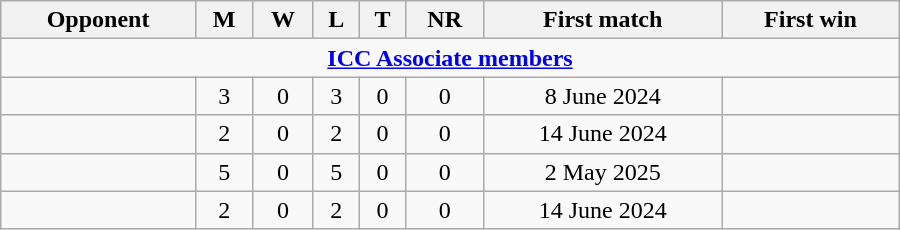<table class="wikitable" style="text-align: center; width: 600px;">
<tr>
<th>Opponent</th>
<th>M</th>
<th>W</th>
<th>L</th>
<th>T</th>
<th>NR</th>
<th>First match</th>
<th>First win</th>
</tr>
<tr>
<td colspan="8" style="text-align: center;"><strong><a href='#'>ICC Associate members</a></strong></td>
</tr>
<tr>
<td align=left></td>
<td>3</td>
<td>0</td>
<td>3</td>
<td>0</td>
<td>0</td>
<td>8 June 2024</td>
<td></td>
</tr>
<tr>
<td align=left></td>
<td>2</td>
<td>0</td>
<td>2</td>
<td>0</td>
<td>0</td>
<td>14 June 2024</td>
<td></td>
</tr>
<tr>
<td align=left></td>
<td>5</td>
<td>0</td>
<td>5</td>
<td>0</td>
<td>0</td>
<td>2 May 2025</td>
<td></td>
</tr>
<tr>
<td align=left></td>
<td>2</td>
<td>0</td>
<td>2</td>
<td>0</td>
<td>0</td>
<td>14 June 2024</td>
<td></td>
</tr>
</table>
